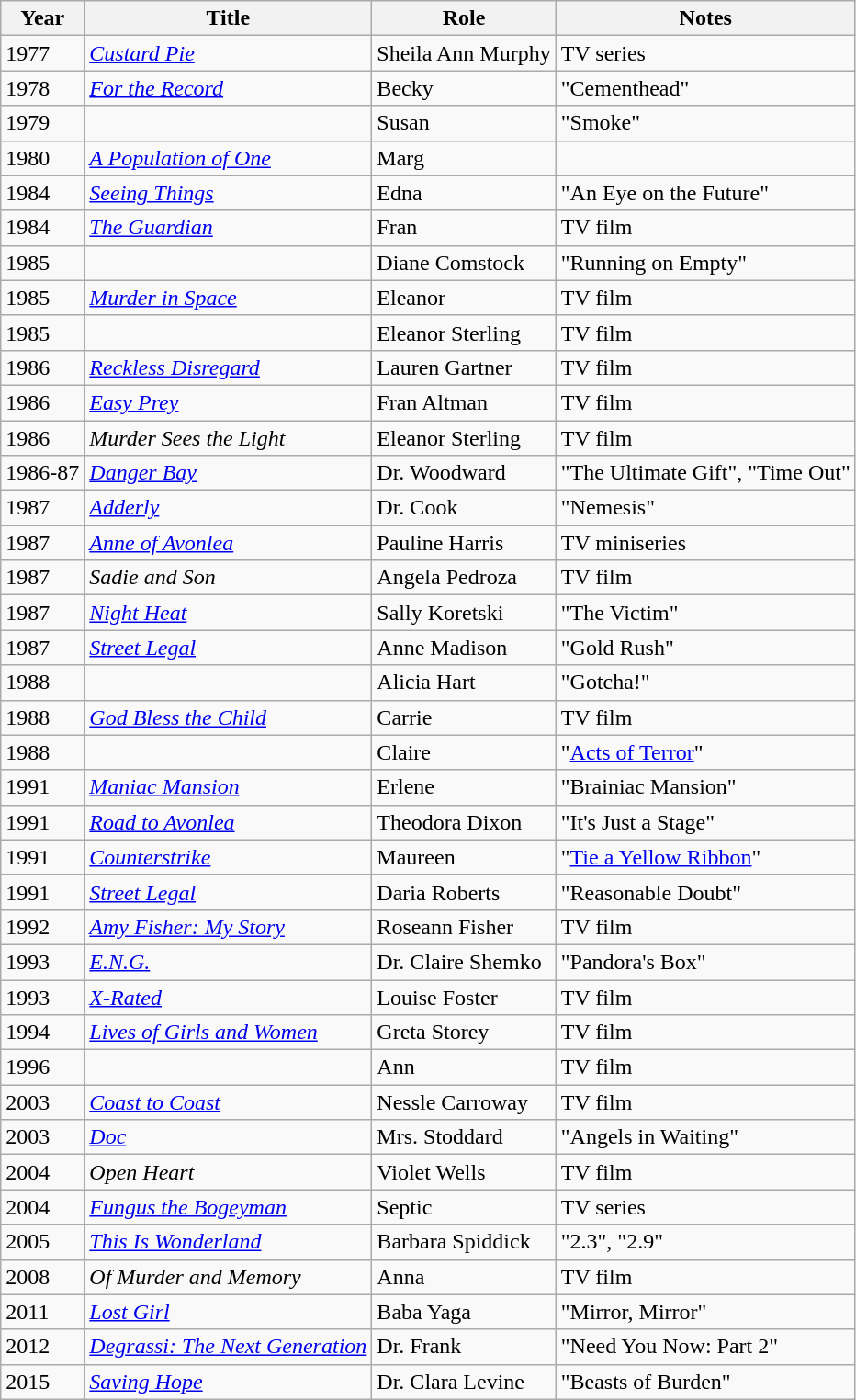<table class="wikitable sortable">
<tr>
<th>Year</th>
<th>Title</th>
<th>Role</th>
<th class="unsortable">Notes</th>
</tr>
<tr>
<td>1977</td>
<td><em><a href='#'>Custard Pie</a></em></td>
<td>Sheila Ann Murphy</td>
<td>TV series</td>
</tr>
<tr>
<td>1978</td>
<td><em><a href='#'>For the Record</a></em></td>
<td>Becky</td>
<td>"Cementhead"</td>
</tr>
<tr>
<td>1979</td>
<td><em></em></td>
<td>Susan</td>
<td>"Smoke"</td>
</tr>
<tr>
<td>1980</td>
<td data-sort-value="Population of One, A"><em><a href='#'>A Population of One</a></em></td>
<td>Marg</td>
<td></td>
</tr>
<tr>
<td>1984</td>
<td><em><a href='#'>Seeing Things</a></em></td>
<td>Edna</td>
<td>"An Eye on the Future"</td>
</tr>
<tr>
<td>1984</td>
<td data-sort-value="Guardian, The"><em><a href='#'>The Guardian</a></em></td>
<td>Fran</td>
<td>TV film</td>
</tr>
<tr>
<td>1985</td>
<td><em></em></td>
<td>Diane Comstock</td>
<td>"Running on Empty"</td>
</tr>
<tr>
<td>1985</td>
<td><em><a href='#'>Murder in Space</a></em></td>
<td>Eleanor</td>
<td>TV film</td>
</tr>
<tr>
<td>1985</td>
<td><em></em></td>
<td>Eleanor Sterling</td>
<td>TV film</td>
</tr>
<tr>
<td>1986</td>
<td><em><a href='#'>Reckless Disregard</a></em></td>
<td>Lauren Gartner</td>
<td>TV film</td>
</tr>
<tr>
<td>1986</td>
<td><em><a href='#'>Easy Prey</a></em></td>
<td>Fran Altman</td>
<td>TV film</td>
</tr>
<tr>
<td>1986</td>
<td><em>Murder Sees the Light</em></td>
<td>Eleanor Sterling</td>
<td>TV film</td>
</tr>
<tr>
<td>1986-87</td>
<td><em><a href='#'>Danger Bay</a></em></td>
<td>Dr. Woodward</td>
<td>"The Ultimate Gift", "Time Out"</td>
</tr>
<tr>
<td>1987</td>
<td><em><a href='#'>Adderly</a></em></td>
<td>Dr. Cook</td>
<td>"Nemesis"</td>
</tr>
<tr>
<td>1987</td>
<td><em><a href='#'>Anne of Avonlea</a></em></td>
<td>Pauline Harris</td>
<td>TV miniseries</td>
</tr>
<tr>
<td>1987</td>
<td><em>Sadie and Son</em></td>
<td>Angela Pedroza</td>
<td>TV film</td>
</tr>
<tr>
<td>1987</td>
<td><em><a href='#'>Night Heat</a></em></td>
<td>Sally Koretski</td>
<td>"The Victim"</td>
</tr>
<tr>
<td>1987</td>
<td><em><a href='#'>Street Legal</a></em></td>
<td>Anne Madison</td>
<td>"Gold Rush"</td>
</tr>
<tr>
<td>1988</td>
<td><em></em></td>
<td>Alicia Hart</td>
<td>"Gotcha!"</td>
</tr>
<tr>
<td>1988</td>
<td><em><a href='#'>God Bless the Child</a></em></td>
<td>Carrie</td>
<td>TV film</td>
</tr>
<tr>
<td>1988</td>
<td><em></em></td>
<td>Claire</td>
<td>"<a href='#'>Acts of Terror</a>"</td>
</tr>
<tr>
<td>1991</td>
<td><em><a href='#'>Maniac Mansion</a></em></td>
<td>Erlene</td>
<td>"Brainiac Mansion"</td>
</tr>
<tr>
<td>1991</td>
<td><em><a href='#'>Road to Avonlea</a></em></td>
<td>Theodora Dixon</td>
<td>"It's Just a Stage"</td>
</tr>
<tr>
<td>1991</td>
<td><em><a href='#'>Counterstrike</a></em></td>
<td>Maureen</td>
<td>"<a href='#'>Tie a Yellow Ribbon</a>"</td>
</tr>
<tr>
<td>1991</td>
<td><em><a href='#'>Street Legal</a></em></td>
<td>Daria Roberts</td>
<td>"Reasonable Doubt"</td>
</tr>
<tr>
<td>1992</td>
<td><em><a href='#'>Amy Fisher: My Story</a></em></td>
<td>Roseann Fisher</td>
<td>TV film</td>
</tr>
<tr>
<td>1993</td>
<td><em><a href='#'>E.N.G.</a></em></td>
<td>Dr. Claire Shemko</td>
<td>"Pandora's Box"</td>
</tr>
<tr>
<td>1993</td>
<td><em><a href='#'>X-Rated</a></em></td>
<td>Louise Foster</td>
<td>TV film</td>
</tr>
<tr>
<td>1994</td>
<td><em><a href='#'>Lives of Girls and Women</a></em></td>
<td>Greta Storey</td>
<td>TV film</td>
</tr>
<tr>
<td>1996</td>
<td><em></em></td>
<td>Ann</td>
<td>TV film</td>
</tr>
<tr>
<td>2003</td>
<td><em><a href='#'>Coast to Coast</a></em></td>
<td>Nessle Carroway</td>
<td>TV film</td>
</tr>
<tr>
<td>2003</td>
<td><em><a href='#'>Doc</a></em></td>
<td>Mrs. Stoddard</td>
<td>"Angels in Waiting"</td>
</tr>
<tr>
<td>2004</td>
<td><em>Open Heart</em></td>
<td>Violet Wells</td>
<td>TV film</td>
</tr>
<tr>
<td>2004</td>
<td><em><a href='#'>Fungus the Bogeyman</a></em></td>
<td>Septic</td>
<td>TV series</td>
</tr>
<tr>
<td>2005</td>
<td><em><a href='#'>This Is Wonderland</a></em></td>
<td>Barbara Spiddick</td>
<td>"2.3", "2.9"</td>
</tr>
<tr>
<td>2008</td>
<td><em>Of Murder and Memory</em></td>
<td>Anna</td>
<td>TV film</td>
</tr>
<tr>
<td>2011</td>
<td><em><a href='#'>Lost Girl</a></em></td>
<td>Baba Yaga</td>
<td>"Mirror, Mirror"</td>
</tr>
<tr>
<td>2012</td>
<td><em><a href='#'>Degrassi: The Next Generation</a></em></td>
<td>Dr. Frank</td>
<td>"Need You Now: Part 2"</td>
</tr>
<tr>
<td>2015</td>
<td><em><a href='#'>Saving Hope</a></em></td>
<td>Dr. Clara Levine</td>
<td>"Beasts of Burden"</td>
</tr>
</table>
